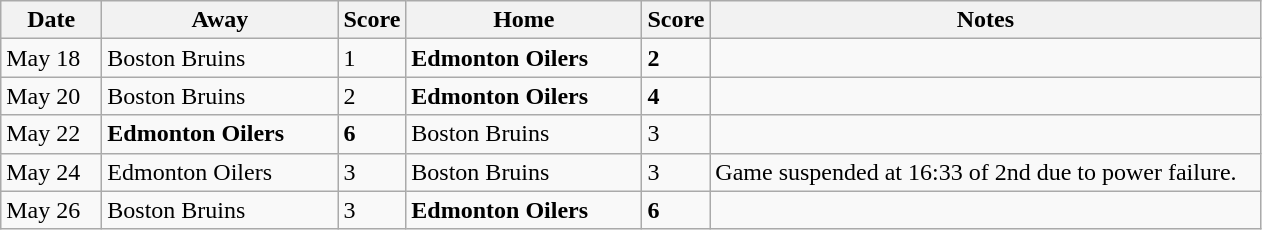<table class="wikitable">
<tr>
<th style="width:60px;">Date</th>
<th style="width:150px;">Away</th>
<th style="width:5px;">Score</th>
<th style="width:150px;">Home</th>
<th style="width:5px;">Score</th>
<th style="width:360px;">Notes</th>
</tr>
<tr>
<td>May 18</td>
<td>Boston Bruins</td>
<td>1</td>
<td><strong>Edmonton Oilers</strong></td>
<td><strong>2</strong></td>
<td></td>
</tr>
<tr>
<td>May 20</td>
<td>Boston Bruins</td>
<td>2</td>
<td><strong>Edmonton Oilers</strong></td>
<td><strong>4</strong></td>
<td></td>
</tr>
<tr>
<td>May 22</td>
<td><strong>Edmonton Oilers</strong></td>
<td><strong>6</strong></td>
<td>Boston Bruins</td>
<td>3</td>
<td></td>
</tr>
<tr>
<td>May 24</td>
<td>Edmonton Oilers</td>
<td>3</td>
<td>Boston Bruins</td>
<td>3</td>
<td>Game suspended at 16:33 of 2nd due to power failure.</td>
</tr>
<tr>
<td>May 26</td>
<td>Boston Bruins</td>
<td>3</td>
<td><strong>Edmonton Oilers</strong></td>
<td><strong>6</strong></td>
<td></td>
</tr>
</table>
